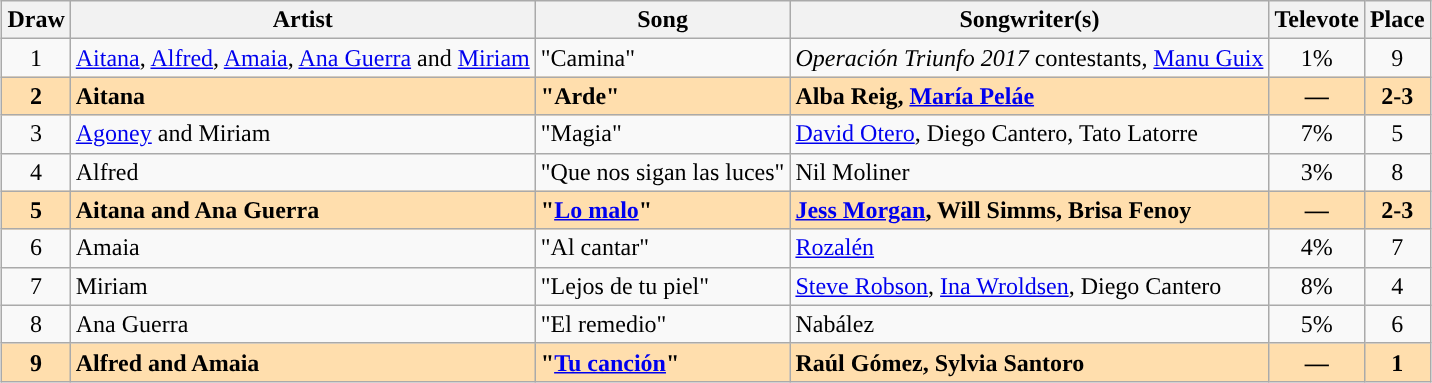<table class="sortable wikitable" style="margin: 1em auto 1em auto; text-align:center">
<tr>
<th>Draw</th>
<th>Artist</th>
<th>Song</th>
<th class="unsortable">Songwriter(s)</th>
<th>Televote</th>
<th>Place</th>
</tr>
<tr>
<td>1</td>
<td align="left"><a href='#'>Aitana</a>, <a href='#'>Alfred</a>, <a href='#'>Amaia</a>, <a href='#'>Ana Guerra</a> and <a href='#'>Miriam</a></td>
<td align="left">"Camina"</td>
<td align="left"><em>Operación Triunfo 2017</em> contestants, <a href='#'>Manu Guix</a></td>
<td>1%</td>
<td>9</td>
</tr>
<tr style="font-weight:bold;background:navajowhite">
<td>2</td>
<td align="left">Aitana</td>
<td align="left">"Arde"</td>
<td align="left">Alba Reig, <a href='#'>María Peláe</a></td>
<td data-sort-value="9">—</td>
<td>2-3</td>
</tr>
<tr>
<td>3</td>
<td align="left"><a href='#'>Agoney</a> and Miriam</td>
<td align="left">"Magia"</td>
<td align="left"><a href='#'>David Otero</a>, Diego Cantero, Tato Latorre</td>
<td>7%</td>
<td>5</td>
</tr>
<tr>
<td>4</td>
<td align="left">Alfred</td>
<td align="left">"Que nos sigan las luces"</td>
<td align="left">Nil Moliner</td>
<td>3%</td>
<td>8</td>
</tr>
<tr style="font-weight:bold;background:navajowhite">
<td>5</td>
<td align="left">Aitana and Ana Guerra</td>
<td align="left">"<a href='#'>Lo malo</a>"</td>
<td align="left"><a href='#'>Jess Morgan</a>, Will Simms, Brisa Fenoy</td>
<td data-sort-value="9">—</td>
<td>2-3</td>
</tr>
<tr>
<td>6</td>
<td align="left">Amaia</td>
<td align="left">"Al cantar"</td>
<td align="left"><a href='#'>Rozalén</a></td>
<td>4%</td>
<td>7</td>
</tr>
<tr>
<td>7</td>
<td align="left">Miriam</td>
<td align="left">"Lejos de tu piel"</td>
<td align="left"><a href='#'>Steve Robson</a>, <a href='#'>Ina Wroldsen</a>, Diego Cantero</td>
<td>8%</td>
<td>4</td>
</tr>
<tr>
<td>8</td>
<td align="left">Ana Guerra</td>
<td align="left">"El remedio"</td>
<td align="left">Nabález</td>
<td>5%</td>
<td>6</td>
</tr>
<tr style="font-weight:bold; background:navajowhite">
<td>9</td>
<td align="left">Alfred and Amaia</td>
<td align="left">"<a href='#'>Tu canción</a>"</td>
<td align="left">Raúl Gómez, Sylvia Santoro</td>
<td data-sort-value="10">—</td>
<td>1</td>
</tr>
</table>
